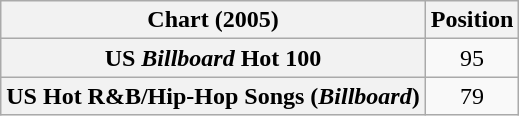<table class="wikitable sortable plainrowheaders" style="text-align:center">
<tr>
<th>Chart (2005)</th>
<th>Position</th>
</tr>
<tr>
<th scope="row">US <em>Billboard</em> Hot 100</th>
<td align="center">95</td>
</tr>
<tr>
<th scope="row">US Hot R&B/Hip-Hop Songs (<em>Billboard</em>)</th>
<td align="center">79</td>
</tr>
</table>
